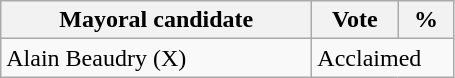<table class="wikitable">
<tr>
<th bgcolor="#DDDDFF" width="200px">Mayoral candidate</th>
<th bgcolor="#DDDDFF" width="50px">Vote</th>
<th bgcolor="#DDDDFF"  width="30px">%</th>
</tr>
<tr>
<td>Alain Beaudry (X)</td>
<td colspan="2">Acclaimed</td>
</tr>
</table>
